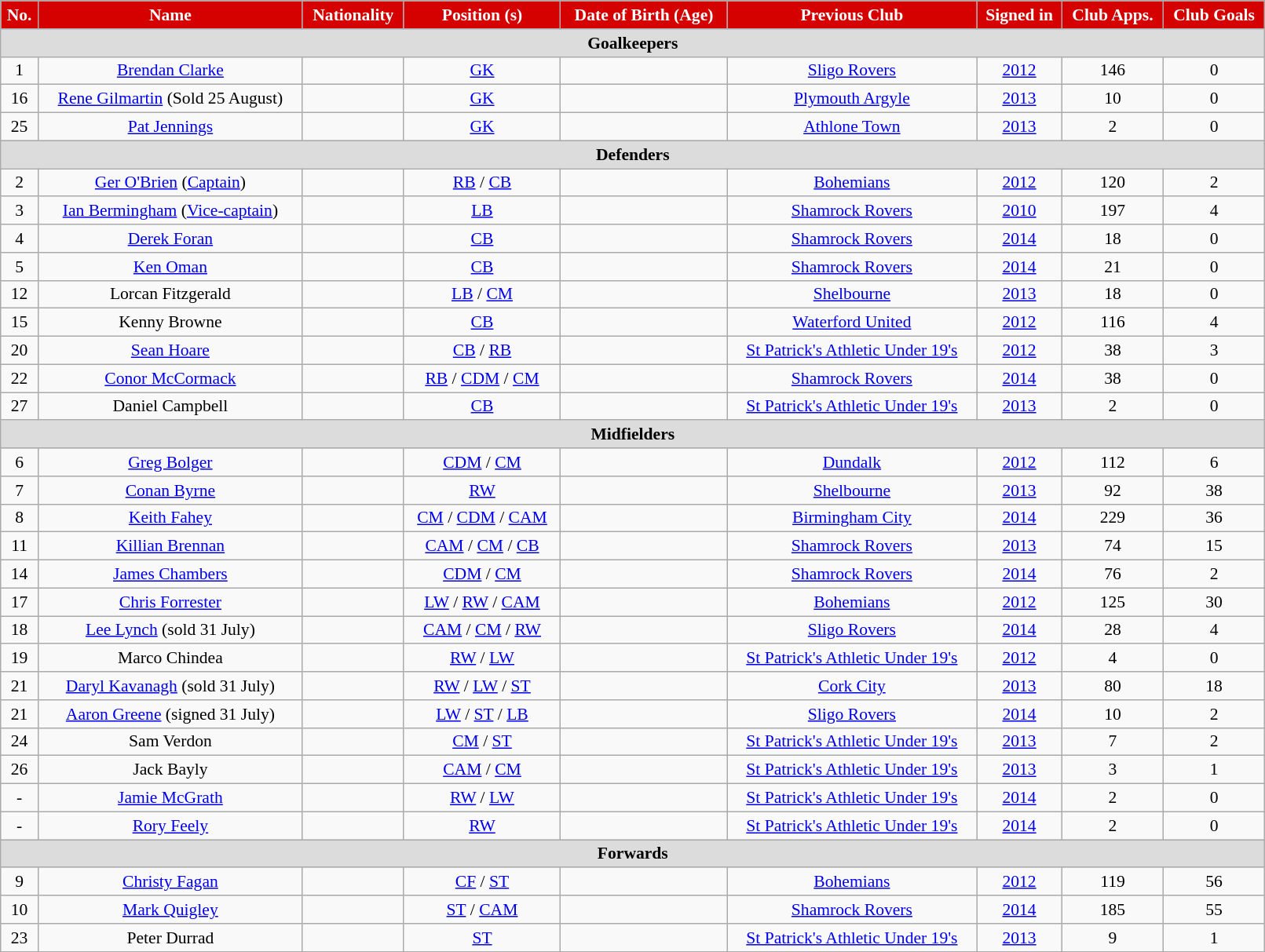<table class="wikitable"  style="text-align:center; font-size:90%; width:85%;">
<tr>
<th style="background:#d50000; color:white" text-align:center;">No.</th>
<th style="background:#d50000; color:white" text-align:center;">Name</th>
<th style="background:#d50000; color:white" text-align:center;">Nationality</th>
<th style="background:#d50000; color:white" text-align:center;">Position (s)</th>
<th style="background:#d50000; color:white" text-align:center;">Date of Birth (Age)</th>
<th style="background:#d50000; color:white" text-align:center;">Previous Club</th>
<th style="background:#d50000; color:white" text-align:center;">Signed in</th>
<th style="background:#d50000; color:white" text-align:center;">Club Apps.</th>
<th style="background:#d50000; color:white" text-align:center;">Club Goals</th>
</tr>
<tr>
<th colspan=10  style="background:#dcdcdc; text-align:center;">Goalkeepers</th>
</tr>
<tr>
<td>1</td>
<td><a href='#'>Brendan Clarke</a></td>
<td></td>
<td><a href='#'>GK</a></td>
<td></td>
<td> <a href='#'>Sligo Rovers</a></td>
<td><a href='#'>2012</a></td>
<td>146</td>
<td>0</td>
</tr>
<tr>
<td>16</td>
<td><a href='#'>Rene Gilmartin</a> (Sold 25 August)</td>
<td></td>
<td><a href='#'>GK</a></td>
<td></td>
<td> <a href='#'>Plymouth Argyle</a></td>
<td><a href='#'>2013</a></td>
<td>10</td>
<td>0</td>
</tr>
<tr>
<td>25</td>
<td><a href='#'>Pat Jennings</a></td>
<td></td>
<td><a href='#'>GK</a></td>
<td></td>
<td> <a href='#'>Athlone Town</a></td>
<td><a href='#'>2013</a></td>
<td>2</td>
<td>0</td>
</tr>
<tr>
<th colspan=10  style="background:#dcdcdc; text-align:center;">Defenders</th>
</tr>
<tr>
<td>2</td>
<td><a href='#'>Ger O'Brien</a> (<a href='#'>Captain</a>)</td>
<td></td>
<td><a href='#'>RB</a> / <a href='#'>CB</a></td>
<td></td>
<td> <a href='#'>Bohemians</a></td>
<td><a href='#'>2012</a></td>
<td>120</td>
<td>2</td>
</tr>
<tr>
<td>3</td>
<td><a href='#'>Ian Bermingham</a> (<a href='#'>Vice-captain</a>)</td>
<td></td>
<td><a href='#'>LB</a></td>
<td></td>
<td> <a href='#'>Shamrock Rovers</a></td>
<td><a href='#'>2010</a></td>
<td>197</td>
<td>4</td>
</tr>
<tr>
<td>4</td>
<td><a href='#'>Derek Foran</a></td>
<td></td>
<td><a href='#'>CB</a></td>
<td></td>
<td> <a href='#'>Shamrock Rovers</a></td>
<td><a href='#'>2014</a></td>
<td>18</td>
<td>0</td>
</tr>
<tr>
<td>5</td>
<td><a href='#'>Ken Oman</a></td>
<td></td>
<td><a href='#'>CB</a></td>
<td></td>
<td> <a href='#'>Shamrock Rovers</a></td>
<td><a href='#'>2014</a></td>
<td>21</td>
<td>0</td>
</tr>
<tr>
<td>12</td>
<td>Lorcan Fitzgerald</td>
<td></td>
<td><a href='#'>LB</a> / <a href='#'>CM</a></td>
<td></td>
<td> <a href='#'>Shelbourne</a></td>
<td><a href='#'>2013</a></td>
<td>18</td>
<td>0</td>
</tr>
<tr>
<td>15</td>
<td>Kenny Browne</td>
<td></td>
<td><a href='#'>CB</a></td>
<td></td>
<td> <a href='#'>Waterford United</a></td>
<td><a href='#'>2012</a></td>
<td>116</td>
<td>4</td>
</tr>
<tr>
<td>20</td>
<td><a href='#'>Sean Hoare</a></td>
<td></td>
<td><a href='#'>CB</a> / <a href='#'>RB</a></td>
<td></td>
<td> <a href='#'>St Patrick's Athletic Under 19's</a></td>
<td><a href='#'>2012</a></td>
<td>38</td>
<td>3</td>
</tr>
<tr>
<td>22</td>
<td><a href='#'>Conor McCormack</a></td>
<td></td>
<td><a href='#'>RB</a> / <a href='#'>CDM</a> / <a href='#'>CM</a></td>
<td></td>
<td> <a href='#'>Shamrock Rovers</a></td>
<td><a href='#'>2014</a></td>
<td>38</td>
<td>0</td>
</tr>
<tr>
<td>27</td>
<td>Daniel Campbell</td>
<td></td>
<td><a href='#'>CB</a></td>
<td></td>
<td> <a href='#'>St Patrick's Athletic Under 19's</a></td>
<td><a href='#'>2013</a></td>
<td>2</td>
<td>0</td>
</tr>
<tr>
<th colspan=10  style="background:#dcdcdc; text-align:center;">Midfielders</th>
</tr>
<tr>
<td>6</td>
<td><a href='#'>Greg Bolger</a></td>
<td></td>
<td><a href='#'>CDM</a> / <a href='#'>CM</a></td>
<td></td>
<td> <a href='#'>Dundalk</a></td>
<td><a href='#'>2012</a></td>
<td>112</td>
<td>6</td>
</tr>
<tr>
<td>7</td>
<td><a href='#'>Conan Byrne</a></td>
<td></td>
<td><a href='#'>RW</a></td>
<td></td>
<td> <a href='#'>Shelbourne</a></td>
<td><a href='#'>2013</a></td>
<td>92</td>
<td>38</td>
</tr>
<tr>
<td>8</td>
<td><a href='#'>Keith Fahey</a></td>
<td></td>
<td><a href='#'>CM</a> / <a href='#'>CDM</a> / <a href='#'>CAM</a></td>
<td></td>
<td> <a href='#'>Birmingham City</a></td>
<td><a href='#'>2014</a></td>
<td>229</td>
<td>36</td>
</tr>
<tr>
<td>11</td>
<td><a href='#'>Killian Brennan</a></td>
<td></td>
<td><a href='#'>CAM</a> / <a href='#'>CM</a> / <a href='#'>CB</a></td>
<td></td>
<td> <a href='#'>Shamrock Rovers</a></td>
<td><a href='#'>2013</a></td>
<td>74</td>
<td>15</td>
</tr>
<tr>
<td>14</td>
<td><a href='#'>James Chambers</a></td>
<td></td>
<td><a href='#'>CDM</a> / <a href='#'>CM</a></td>
<td></td>
<td> <a href='#'>Shamrock Rovers</a></td>
<td><a href='#'>2014</a></td>
<td>76</td>
<td>2</td>
</tr>
<tr>
<td>17</td>
<td><a href='#'>Chris Forrester</a></td>
<td></td>
<td><a href='#'>LW</a> / <a href='#'>RW</a> / <a href='#'>CAM</a></td>
<td></td>
<td> <a href='#'>Bohemians</a></td>
<td><a href='#'>2012</a></td>
<td>125</td>
<td>30</td>
</tr>
<tr>
<td>18</td>
<td><a href='#'>Lee Lynch</a> (sold 31 July)</td>
<td></td>
<td><a href='#'>CAM</a> / <a href='#'>CM</a> / <a href='#'>RW</a></td>
<td></td>
<td> <a href='#'>Sligo Rovers</a></td>
<td><a href='#'>2014</a></td>
<td>28</td>
<td>4</td>
</tr>
<tr>
<td>19</td>
<td>Marco Chindea</td>
<td></td>
<td><a href='#'>RW</a> / <a href='#'>LW</a></td>
<td></td>
<td> <a href='#'>St Patrick's Athletic Under 19's</a></td>
<td><a href='#'>2012</a></td>
<td>4</td>
<td>0</td>
</tr>
<tr>
<td>21</td>
<td><a href='#'>Daryl Kavanagh</a> (sold 31 July)</td>
<td></td>
<td><a href='#'>RW</a> / <a href='#'>LW</a> / <a href='#'>ST</a></td>
<td></td>
<td> <a href='#'>Cork City</a></td>
<td><a href='#'>2013</a></td>
<td>80</td>
<td>18</td>
</tr>
<tr>
<td>21</td>
<td><a href='#'>Aaron Greene</a> (signed 31 July)</td>
<td></td>
<td><a href='#'>LW</a> / <a href='#'>ST</a> / <a href='#'>LB</a></td>
<td></td>
<td> <a href='#'>Sligo Rovers</a></td>
<td><a href='#'>2014</a></td>
<td>10</td>
<td>2</td>
</tr>
<tr>
<td>24</td>
<td>Sam Verdon</td>
<td></td>
<td><a href='#'>CM</a> / <a href='#'>ST</a></td>
<td></td>
<td> <a href='#'>St Patrick's Athletic Under 19's</a></td>
<td><a href='#'>2013</a></td>
<td>7</td>
<td>2</td>
</tr>
<tr>
<td>26</td>
<td>Jack Bayly</td>
<td></td>
<td><a href='#'>CAM</a> / <a href='#'>CM</a></td>
<td></td>
<td> <a href='#'>St Patrick's Athletic Under 19's</a></td>
<td><a href='#'>2013</a></td>
<td>3</td>
<td>1</td>
</tr>
<tr>
<td>-</td>
<td><a href='#'>Jamie McGrath</a></td>
<td></td>
<td><a href='#'>RW</a> / <a href='#'>LW</a></td>
<td></td>
<td> <a href='#'>St Patrick's Athletic Under 19's</a></td>
<td><a href='#'>2014</a></td>
<td>2</td>
<td>0</td>
</tr>
<tr>
<td>-</td>
<td><a href='#'>Rory Feely</a></td>
<td></td>
<td><a href='#'>RW</a></td>
<td></td>
<td> <a href='#'>St Patrick's Athletic Under 19's</a></td>
<td><a href='#'>2014</a></td>
<td>2</td>
<td>0</td>
</tr>
<tr>
<th colspan=10  style="background:#dcdcdc; text-align:center;">Forwards</th>
</tr>
<tr>
<td>9</td>
<td><a href='#'>Christy Fagan</a></td>
<td></td>
<td><a href='#'>CF</a> / <a href='#'>ST</a></td>
<td></td>
<td> <a href='#'>Bohemians</a></td>
<td><a href='#'>2012</a></td>
<td>119</td>
<td>56</td>
</tr>
<tr>
<td>10</td>
<td><a href='#'>Mark Quigley</a></td>
<td></td>
<td><a href='#'>ST</a> / <a href='#'>CAM</a></td>
<td></td>
<td> <a href='#'>Shamrock Rovers</a></td>
<td><a href='#'>2014</a></td>
<td>185</td>
<td>55</td>
</tr>
<tr>
<td>23</td>
<td>Peter Durrad</td>
<td></td>
<td><a href='#'>ST</a></td>
<td></td>
<td> <a href='#'>St Patrick's Athletic Under 19's</a></td>
<td><a href='#'>2013</a></td>
<td>9</td>
<td>1</td>
</tr>
<tr>
</tr>
</table>
